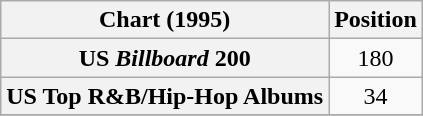<table class="wikitable sortable plainrowheaders" style="text-align:center">
<tr>
<th scope="col">Chart (1995)</th>
<th scope="col">Position</th>
</tr>
<tr>
<th scope="row">US <em>Billboard</em> 200</th>
<td>180</td>
</tr>
<tr>
<th scope="row">US Top R&B/Hip-Hop Albums</th>
<td>34</td>
</tr>
<tr>
</tr>
</table>
